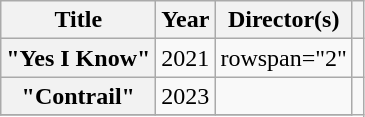<table class="wikitable plainrowheaders">
<tr>
<th>Title</th>
<th>Year</th>
<th>Director(s)</th>
<th></th>
</tr>
<tr>
<th scope="row">"Yes I Know"</th>
<td>2021</td>
<td>rowspan="2" </td>
<td></td>
</tr>
<tr>
<th scope="row">"Contrail"</th>
<td>2023</td>
<td></td>
</tr>
<tr>
</tr>
</table>
